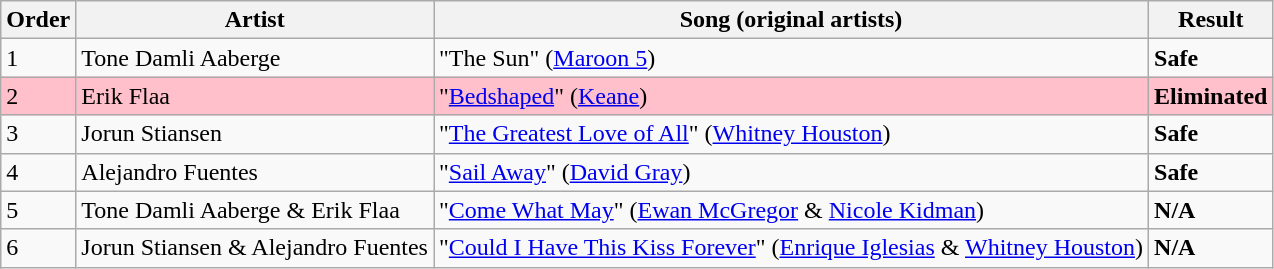<table class=wikitable>
<tr>
<th>Order</th>
<th>Artist</th>
<th>Song (original artists)</th>
<th>Result</th>
</tr>
<tr>
<td>1</td>
<td>Tone Damli Aaberge</td>
<td>"The Sun" (<a href='#'>Maroon 5</a>)</td>
<td><strong>Safe</strong></td>
</tr>
<tr style="background:pink;">
<td>2</td>
<td>Erik Flaa</td>
<td>"<a href='#'>Bedshaped</a>" (<a href='#'>Keane</a>)</td>
<td><strong>Eliminated</strong></td>
</tr>
<tr>
<td>3</td>
<td>Jorun Stiansen</td>
<td>"<a href='#'>The Greatest Love of All</a>" (<a href='#'>Whitney Houston</a>)</td>
<td><strong>Safe</strong></td>
</tr>
<tr>
<td>4</td>
<td>Alejandro Fuentes</td>
<td>"<a href='#'>Sail Away</a>" (<a href='#'>David Gray</a>)</td>
<td><strong>Safe</strong></td>
</tr>
<tr>
<td>5</td>
<td>Tone Damli Aaberge & Erik Flaa</td>
<td>"<a href='#'>Come What May</a>" (<a href='#'>Ewan McGregor</a> & <a href='#'>Nicole Kidman</a>)</td>
<td><strong>N/A</strong></td>
</tr>
<tr>
<td>6</td>
<td>Jorun Stiansen & Alejandro Fuentes</td>
<td>"<a href='#'>Could I Have This Kiss Forever</a>" (<a href='#'>Enrique Iglesias</a> & <a href='#'>Whitney Houston</a>)</td>
<td><strong>N/A</strong></td>
</tr>
</table>
